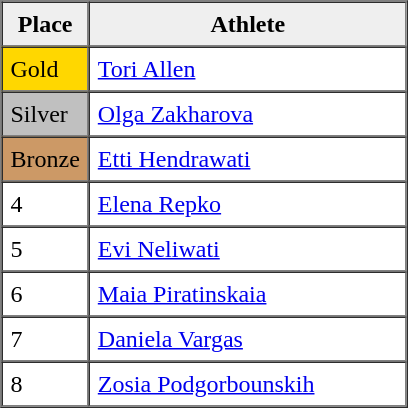<table border=1 cellpadding=5 cellspacing=0>
<tr>
<th style="background:#efefef;" width="20">Place</th>
<th style="background:#efefef;" width="200">Athlete</th>
</tr>
<tr align=left>
<td style="background:gold;">Gold</td>
<td><a href='#'>Tori Allen</a></td>
</tr>
<tr align=left>
<td style="background:silver;">Silver</td>
<td><a href='#'>Olga Zakharova</a></td>
</tr>
<tr align=left>
<td style="background:#CC9966;">Bronze</td>
<td><a href='#'>Etti Hendrawati</a></td>
</tr>
<tr align=left>
<td>4</td>
<td><a href='#'>Elena Repko</a></td>
</tr>
<tr align=left>
<td>5</td>
<td><a href='#'>Evi Neliwati</a></td>
</tr>
<tr align=left>
<td>6</td>
<td><a href='#'>Maia Piratinskaia</a></td>
</tr>
<tr align=left>
<td>7</td>
<td><a href='#'>Daniela Vargas</a></td>
</tr>
<tr align=left>
<td>8</td>
<td><a href='#'>Zosia Podgorbounskih</a></td>
</tr>
</table>
